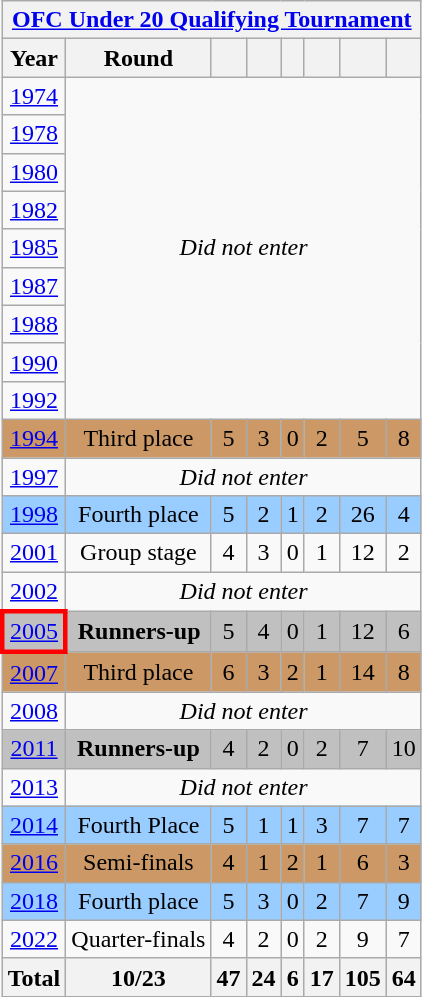<table class="wikitable" style="text-align:center;">
<tr>
<th colspan="10"><a href='#'>OFC Under 20 Qualifying Tournament</a></th>
</tr>
<tr>
<th>Year</th>
<th>Round</th>
<th></th>
<th></th>
<th></th>
<th></th>
<th></th>
<th></th>
</tr>
<tr>
<td> <a href='#'>1974</a></td>
<td colspan=8 rowspan=9><em>Did not enter</em></td>
</tr>
<tr>
<td> <a href='#'>1978</a></td>
</tr>
<tr>
<td> <a href='#'>1980</a></td>
</tr>
<tr>
<td> <a href='#'>1982</a></td>
</tr>
<tr>
<td> <a href='#'>1985</a></td>
</tr>
<tr>
<td> <a href='#'>1987</a></td>
</tr>
<tr>
<td> <a href='#'>1988</a></td>
</tr>
<tr>
<td> <a href='#'>1990</a></td>
</tr>
<tr>
<td> <a href='#'>1992</a></td>
</tr>
<tr style="background:#c96;">
<td> <a href='#'>1994</a></td>
<td>Third place</td>
<td>5</td>
<td>3</td>
<td>0</td>
<td>2</td>
<td>5</td>
<td>8</td>
</tr>
<tr>
<td> <a href='#'>1997</a></td>
<td colspan=8><em>Did not enter</em></td>
</tr>
<tr style="background:#9acdff">
<td> <a href='#'>1998</a></td>
<td>Fourth place</td>
<td>5</td>
<td>2</td>
<td>1</td>
<td>2</td>
<td>26</td>
<td>4</td>
</tr>
<tr>
<td>  <a href='#'>2001</a></td>
<td>Group stage</td>
<td>4</td>
<td>3</td>
<td>0</td>
<td>1</td>
<td>12</td>
<td>2</td>
</tr>
<tr>
<td>  <a href='#'>2002</a></td>
<td colspan=8><em>Did not enter</em></td>
</tr>
<tr style="background:silver;">
<td style="border: 3px solid red"> <a href='#'>2005</a></td>
<td><strong>Runners-up</strong></td>
<td>5</td>
<td>4</td>
<td>0</td>
<td>1</td>
<td>12</td>
<td>6</td>
</tr>
<tr style="background:#c96;">
<td> <a href='#'>2007</a></td>
<td>Third place</td>
<td>6</td>
<td>3</td>
<td>2</td>
<td>1</td>
<td>14</td>
<td>8</td>
</tr>
<tr>
<td> <a href='#'>2008</a></td>
<td colspan=8><em>Did not enter</em></td>
</tr>
<tr style="background:silver;">
<td> <a href='#'>2011</a></td>
<td><strong>Runners-up</strong></td>
<td>4</td>
<td>2</td>
<td>0</td>
<td>2</td>
<td>7</td>
<td>10</td>
</tr>
<tr>
<td> <a href='#'>2013</a></td>
<td colspan=8><em>Did not enter</em></td>
</tr>
<tr style="background:#9acdff">
<td> <a href='#'>2014</a></td>
<td>Fourth Place</td>
<td>5</td>
<td>1</td>
<td>1</td>
<td>3</td>
<td>7</td>
<td>7</td>
</tr>
<tr style="background:#c96;">
<td>  <a href='#'>2016</a></td>
<td>Semi-finals</td>
<td>4</td>
<td>1</td>
<td>2</td>
<td>1</td>
<td>6</td>
<td>3</td>
</tr>
<tr style="background:#9acdff">
<td>  <a href='#'>2018</a></td>
<td>Fourth place</td>
<td>5</td>
<td>3</td>
<td>0</td>
<td>2</td>
<td>7</td>
<td>9</td>
</tr>
<tr>
<td> <a href='#'>2022</a></td>
<td>Quarter-finals</td>
<td>4</td>
<td>2</td>
<td>0</td>
<td>2</td>
<td>9</td>
<td>7</td>
</tr>
<tr>
<th><strong>Total</strong></th>
<th><strong>10/23</strong></th>
<th><strong>47</strong></th>
<th><strong>24</strong></th>
<th><strong>6</strong></th>
<th><strong>17</strong></th>
<th><strong>105</strong></th>
<th><strong>64</strong></th>
</tr>
</table>
